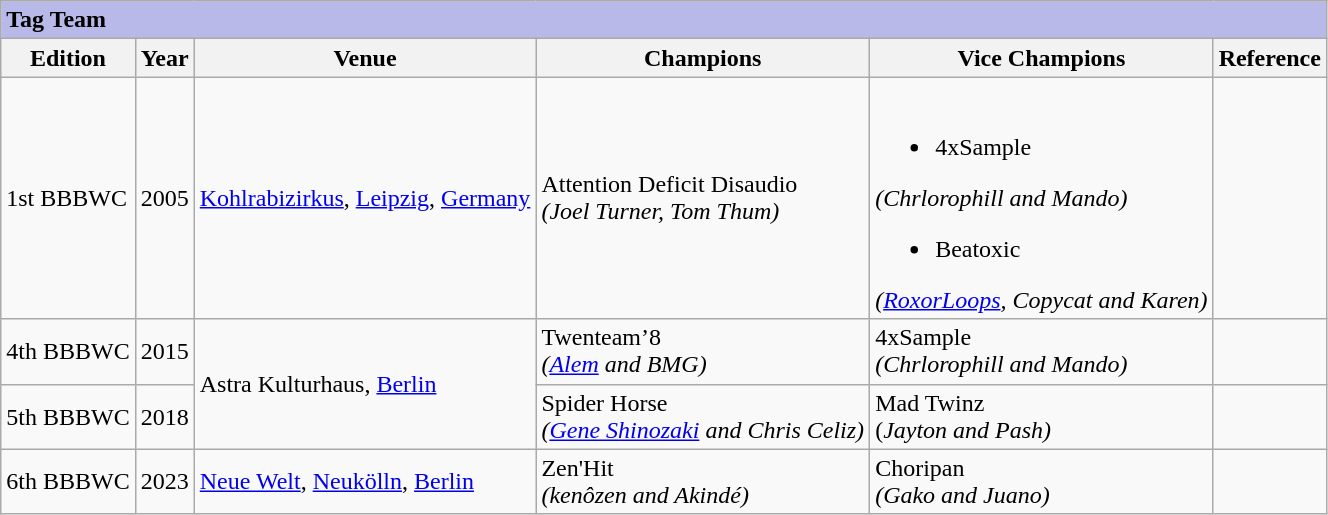<table class="wikitable" style="text-align: left">
<tr>
<td colspan="6" align="left" bgcolor="#B8B8E9"><span><strong>Tag Team</strong></span></td>
</tr>
<tr>
<th>Edition</th>
<th>Year</th>
<th>Venue</th>
<th>Champions</th>
<th>Vice Champions</th>
<th>Reference</th>
</tr>
<tr>
<td>1st BBBWC</td>
<td>2005</td>
<td align="left"><a href='#'>Kohlrabizirkus</a>, <a href='#'>Leipzig</a>, <a href='#'>Germany</a></td>
<td><strong></strong>  Attention Deficit Disaudio<br><em>(Joel Turner, Tom Thum)</em></td>
<td><br><ul><li> 4xSample</li></ul><em>(Chrlorophill and Mando)</em><ul><li><strong></strong> Beatoxic</li></ul><em>(<a href='#'>RoxorLoops</a>, Copycat and Karen)</em></td>
<td></td>
</tr>
<tr>
<td>4th BBBWC</td>
<td>2015</td>
<td rowspan="2" align="left">Astra Kulturhaus, <a href='#'>Berlin</a></td>
<td><strong></strong>  Twenteam’8<br><em>(<a href='#'>Alem</a> and BMG)</em></td>
<td> 4xSample<br><em>(Chrlorophill and Mando)</em></td>
<td></td>
</tr>
<tr>
<td>5th BBBWC</td>
<td>2018</td>
<td><strong></strong> Spider Horse<br><em>(<a href='#'>Gene Shinozaki</a> and Chris Celiz)</em></td>
<td> Mad Twinz<br>(<em>Jayton and Pash)</em></td>
</tr>
<tr>
<td>6th BBBWC</td>
<td>2023</td>
<td><a href='#'>Neue Welt</a>, <a href='#'>Neukölln</a>, <a href='#'>Berlin</a></td>
<td><strong></strong>  Zen'Hit<br><em>(kenôzen and Akindé)</em></td>
<td><strong></strong>  Choripan<br><em>(Gako and Juano)</em></td>
<td></td>
</tr>
</table>
